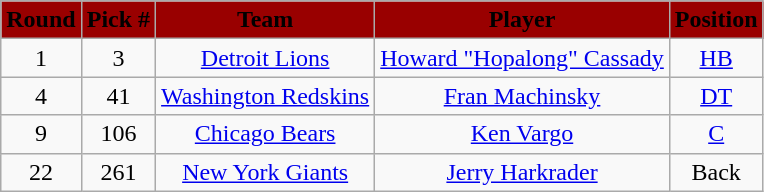<table class="wikitable" style="text-align:center">
<tr style="background:#900;">
<td><strong><span>Round</span></strong></td>
<td><strong><span>Pick #</span></strong></td>
<td><strong><span>Team</span></strong></td>
<td><strong><span>Player</span></strong></td>
<td><strong><span>Position</span></strong></td>
</tr>
<tr>
<td>1</td>
<td align=center>3</td>
<td><a href='#'>Detroit Lions</a></td>
<td><a href='#'>Howard "Hopalong" Cassady</a></td>
<td><a href='#'>HB</a></td>
</tr>
<tr>
<td>4</td>
<td align=center>41</td>
<td><a href='#'>Washington Redskins</a></td>
<td><a href='#'>Fran Machinsky</a></td>
<td><a href='#'>DT</a></td>
</tr>
<tr>
<td>9</td>
<td align=center>106</td>
<td><a href='#'>Chicago Bears</a></td>
<td><a href='#'>Ken Vargo</a></td>
<td><a href='#'>C</a></td>
</tr>
<tr>
<td>22</td>
<td align=center>261</td>
<td><a href='#'>New York Giants</a></td>
<td><a href='#'>Jerry Harkrader</a></td>
<td>Back</td>
</tr>
</table>
